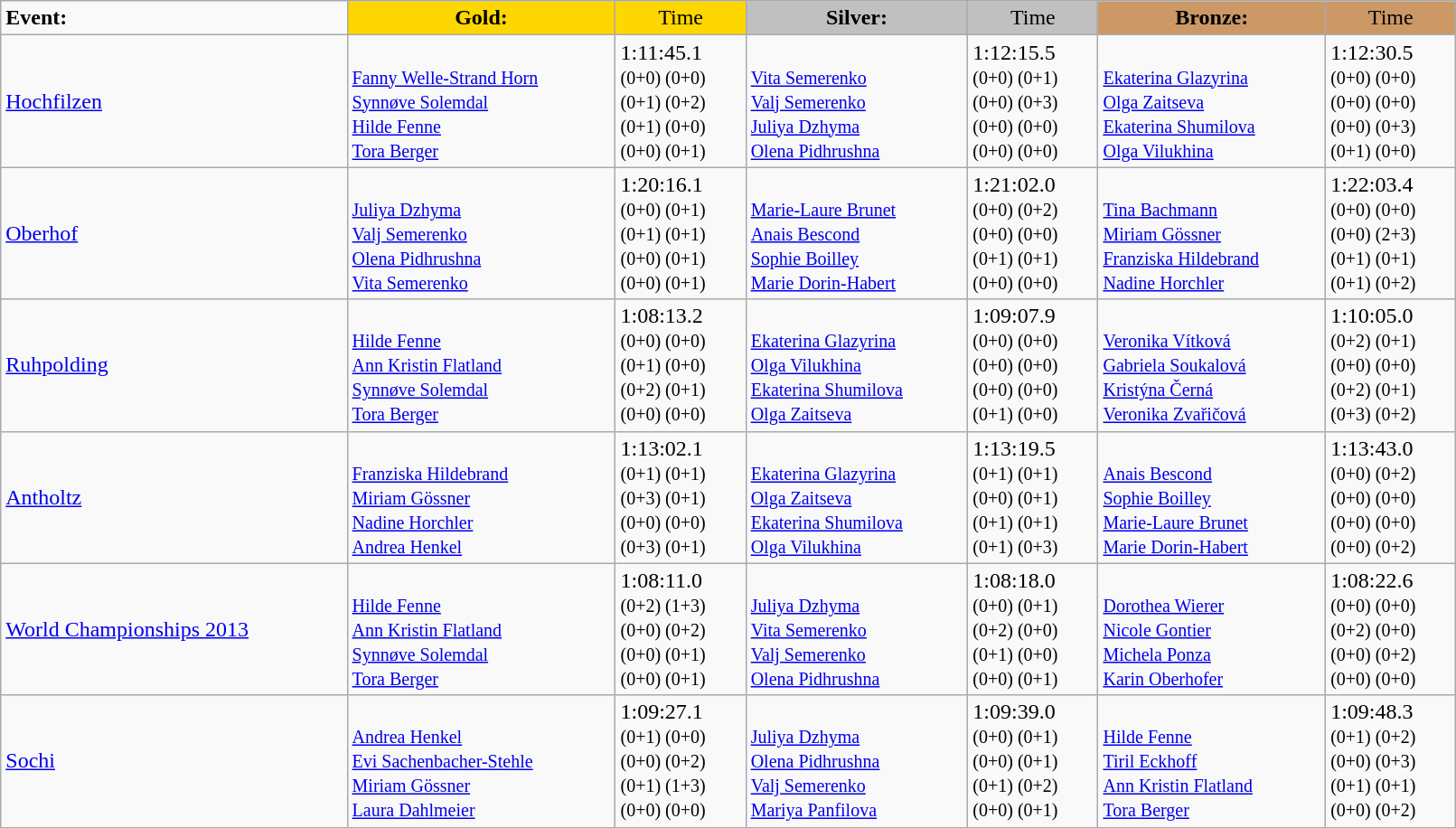<table class="wikitable" width=85%>
<tr>
<td><strong>Event:</strong></td>
<td style="text-align:center;background-color:gold;"><strong>Gold:</strong></td>
<td style="text-align:center;background-color:gold;">Time</td>
<td style="text-align:center;background-color:silver;"><strong>Silver:</strong></td>
<td style="text-align:center;background-color:silver;">Time</td>
<td style="text-align:center;background-color:#CC9966;"><strong>Bronze:</strong></td>
<td style="text-align:center;background-color:#CC9966;">Time</td>
</tr>
<tr>
<td><a href='#'>Hochfilzen</a><br></td>
<td><strong></strong><br><small><a href='#'>Fanny Welle-Strand Horn</a><br><a href='#'>Synnøve Solemdal</a><br><a href='#'>Hilde Fenne</a><br><a href='#'>Tora Berger</a></small></td>
<td>1:11:45.1<br><small>(0+0) (0+0)<br>(0+1) (0+2)<br>(0+1) (0+0)<br>(0+0) (0+1)</small></td>
<td><br><small><a href='#'>Vita Semerenko</a><br><a href='#'>Valj Semerenko</a><br><a href='#'>Juliya Dzhyma</a><br><a href='#'>Olena Pidhrushna</a></small></td>
<td>1:12:15.5<br><small>(0+0) (0+1)<br>(0+0) (0+3)<br>(0+0) (0+0)<br>(0+0) (0+0)</small></td>
<td><br><small><a href='#'>Ekaterina Glazyrina</a><br><a href='#'>Olga Zaitseva</a><br><a href='#'>Ekaterina Shumilova</a><br><a href='#'>Olga Vilukhina</a></small></td>
<td>1:12:30.5<br><small>(0+0) (0+0)<br>(0+0) (0+0)<br>(0+0) (0+3)<br>(0+1) (0+0)</small></td>
</tr>
<tr>
<td><a href='#'>Oberhof</a><br></td>
<td><strong></strong>  <br><small><a href='#'>Juliya Dzhyma</a><br><a href='#'>Valj Semerenko</a><br><a href='#'>Olena Pidhrushna</a><br><a href='#'>Vita Semerenko</a></small></td>
<td>1:20:16.1 <br><small>(0+0) (0+1)<br>(0+1) (0+1)<br>(0+0) (0+1)<br>(0+0) (0+1)</small></td>
<td>  <br><small><a href='#'>Marie-Laure Brunet</a><br><a href='#'>Anais Bescond</a><br><a href='#'>Sophie Boilley</a><br><a href='#'>Marie Dorin-Habert</a></small></td>
<td>1:21:02.0 <br><small>(0+0) (0+2)<br>(0+0) (0+0)<br>(0+1) (0+1)<br>(0+0) (0+0)</small></td>
<td>  <br><small><a href='#'>Tina Bachmann</a><br><a href='#'>Miriam Gössner</a><br><a href='#'>Franziska Hildebrand</a><br><a href='#'>Nadine Horchler</a></small></td>
<td>1:22:03.4 <br><small>(0+0) (0+0)<br>(0+0) (2+3)<br>(0+1) (0+1)<br>(0+1) (0+2)</small></td>
</tr>
<tr>
<td><a href='#'>Ruhpolding</a><br></td>
<td><strong></strong><br><small><a href='#'>Hilde Fenne</a><br><a href='#'>Ann Kristin Flatland</a><br><a href='#'>Synnøve Solemdal</a><br><a href='#'>Tora Berger</a></small></td>
<td>1:08:13.2<br><small>(0+0) (0+0)<br>(0+1) (0+0)<br>(0+2) (0+1)<br>(0+0) (0+0)</small></td>
<td><br><small><a href='#'>Ekaterina Glazyrina</a><br><a href='#'>Olga Vilukhina</a><br><a href='#'>Ekaterina Shumilova</a><br><a href='#'>Olga Zaitseva</a></small></td>
<td>1:09:07.9<br><small>(0+0) (0+0)<br>(0+0) (0+0)<br>(0+0) (0+0)<br>(0+1) (0+0)</small></td>
<td><br><small><a href='#'>Veronika Vítková</a><br><a href='#'>Gabriela Soukalová</a><br><a href='#'>Kristýna Černá</a><br><a href='#'>Veronika Zvařičová</a></small></td>
<td>1:10:05.0<br><small>(0+2) (0+1)<br>(0+0) (0+0)<br>(0+2) (0+1)<br>(0+3) (0+2)</small></td>
</tr>
<tr>
<td><a href='#'>Antholtz</a><br></td>
<td><strong></strong>  <br><small><a href='#'>Franziska Hildebrand</a><br><a href='#'>Miriam Gössner</a><br><a href='#'>Nadine Horchler</a><br><a href='#'>Andrea Henkel</a></small></td>
<td>1:13:02.1<br><small>(0+1) (0+1)<br>(0+3) (0+1)<br>(0+0) (0+0)<br>(0+3) (0+1)</small></td>
<td>  <br><small><a href='#'>Ekaterina Glazyrina</a><br><a href='#'>Olga Zaitseva</a><br><a href='#'>Ekaterina Shumilova</a><br><a href='#'>Olga Vilukhina</a></small></td>
<td>1:13:19.5<br><small>(0+1) (0+1)<br>(0+0) (0+1)<br>(0+1) (0+1)<br>(0+1) (0+3)</small></td>
<td>  <br><small><a href='#'>Anais Bescond</a><br><a href='#'>Sophie Boilley</a><br><a href='#'>Marie-Laure Brunet</a><br><a href='#'>Marie Dorin-Habert</a></small></td>
<td>1:13:43.0<br><small>(0+0) (0+2)<br>(0+0) (0+0)<br>(0+0) (0+0)<br>(0+0) (0+2)</small></td>
</tr>
<tr>
<td><a href='#'>World Championships 2013</a><br></td>
<td><strong></strong><br><small><a href='#'>Hilde Fenne</a><br><a href='#'>Ann Kristin Flatland</a><br><a href='#'>Synnøve Solemdal</a><br><a href='#'>Tora Berger</a></small></td>
<td>1:08:11.0<br><small>(0+2) (1+3)<br>(0+0) (0+2)<br>(0+0) (0+1)<br>(0+0) (0+1)</small></td>
<td><br><small><a href='#'>Juliya Dzhyma</a><br><a href='#'>Vita Semerenko</a><br><a href='#'>Valj Semerenko</a><br><a href='#'>Olena Pidhrushna</a></small></td>
<td>1:08:18.0<br><small>(0+0) (0+1)<br>(0+2) (0+0)<br>(0+1) (0+0)<br>(0+0) (0+1)</small></td>
<td><br><small><a href='#'>Dorothea Wierer</a><br><a href='#'>Nicole Gontier</a><br><a href='#'>Michela Ponza</a><br><a href='#'>Karin Oberhofer</a></small></td>
<td>1:08:22.6<br><small>(0+0) (0+0)<br>(0+2) (0+0)<br>(0+0) (0+2)<br>(0+0) (0+0)</small></td>
</tr>
<tr>
<td><a href='#'>Sochi</a><br></td>
<td><strong></strong>  <br><small><a href='#'>Andrea Henkel</a><br><a href='#'>Evi Sachenbacher-Stehle</a><br><a href='#'>Miriam Gössner</a><br><a href='#'>Laura Dahlmeier</a></small></td>
<td>1:09:27.1<br><small>(0+1) (0+0)<br>(0+0) (0+2)<br>(0+1) (1+3)<br>(0+0) (0+0)</small></td>
<td>  <br><small><a href='#'>Juliya Dzhyma</a><br><a href='#'>Olena Pidhrushna</a><br><a href='#'>Valj Semerenko</a><br><a href='#'>Mariya Panfilova</a></small></td>
<td>1:09:39.0<br><small>(0+0) (0+1)<br>(0+0) (0+1)<br>(0+1) (0+2)<br>(0+0) (0+1)</small></td>
<td>  <br><small><a href='#'>Hilde Fenne</a><br><a href='#'>Tiril Eckhoff</a><br><a href='#'>Ann Kristin Flatland</a><br><a href='#'>Tora Berger</a></small></td>
<td>1:09:48.3<br><small>(0+1) (0+2)<br>(0+0) (0+3)<br>(0+1) (0+1)<br>(0+0) (0+2)</small></td>
</tr>
</table>
